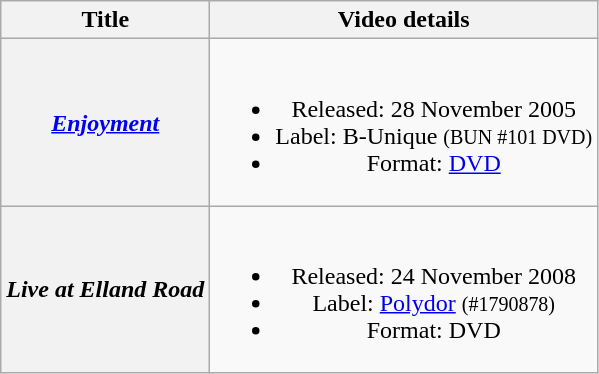<table class="wikitable plainrowheaders" style="text-align:center;" border="1">
<tr>
<th scope="col">Title</th>
<th scope="col">Video details</th>
</tr>
<tr>
<th scope="row"><em><a href='#'>Enjoyment</a></em></th>
<td><br><ul><li>Released: 28 November 2005</li><li>Label: B-Unique <small>(BUN #101 DVD)</small></li><li>Format: <a href='#'>DVD</a></li></ul></td>
</tr>
<tr>
<th scope="row"><em>Live at Elland Road</em></th>
<td><br><ul><li>Released: 24 November 2008</li><li>Label: <a href='#'>Polydor</a> <small>(#1790878)</small></li><li>Format: DVD</li></ul></td>
</tr>
</table>
